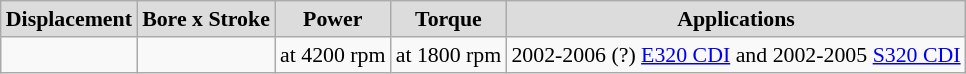<table class="wikitable" style="text-align:center; font-size:91%;">
<tr>
<th style="background:#DCDCDC" align="center" valign="middle">Displacement</th>
<th style="background:#DCDCDC" align="center" valign="middle">Bore x Stroke</th>
<th style="background:#DCDCDC" align="center" valign="middle">Power</th>
<th style="background:#DCDCDC" align="center" valign="middle">Torque</th>
<th style="background:#DCDCDC" align="center" valign="middle">Applications</th>
</tr>
<tr>
<td rowspan="3"></td>
<td rowspan="3"></td>
<td> at 4200 rpm</td>
<td> at 1800 rpm</td>
<td>2002-2006 (?) <a href='#'>E320 CDI</a> and 2002-2005 <a href='#'>S320 CDI</a></td>
</tr>
</table>
